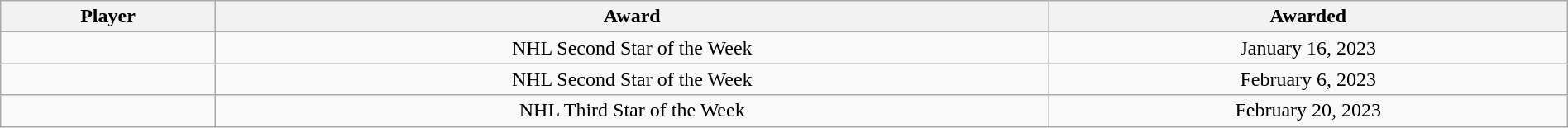<table class="wikitable sortable" style="width:100%;">
<tr align=center>
<th>Player</th>
<th>Award</th>
<th data-sort-type="date">Awarded</th>
</tr>
<tr align=center>
<td></td>
<td>NHL Second Star of the Week</td>
<td>January 16, 2023</td>
</tr>
<tr align=center>
<td></td>
<td>NHL Second Star of the Week</td>
<td>February 6, 2023</td>
</tr>
<tr align=center>
<td></td>
<td>NHL Third Star of the Week</td>
<td>February 20, 2023</td>
</tr>
</table>
